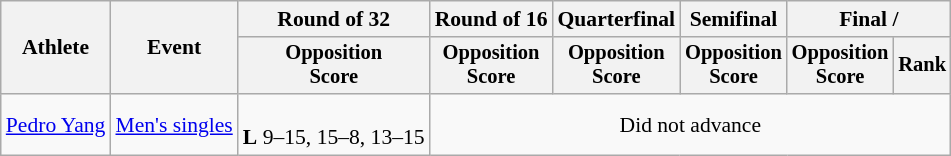<table class=wikitable style="font-size:90%">
<tr>
<th rowspan="2">Athlete</th>
<th rowspan="2">Event</th>
<th>Round of 32</th>
<th>Round of 16</th>
<th>Quarterfinal</th>
<th>Semifinal</th>
<th colspan=2>Final / </th>
</tr>
<tr style="font-size:95%">
<th>Opposition<br>Score</th>
<th>Opposition<br>Score</th>
<th>Opposition<br>Score</th>
<th>Opposition<br>Score</th>
<th>Opposition<br>Score</th>
<th>Rank</th>
</tr>
<tr align=center>
<td align=left><a href='#'>Pedro Yang</a></td>
<td align=left><a href='#'>Men's singles</a></td>
<td><br><strong>L</strong> 9–15, 15–8, 13–15</td>
<td colspan=5>Did not advance</td>
</tr>
</table>
